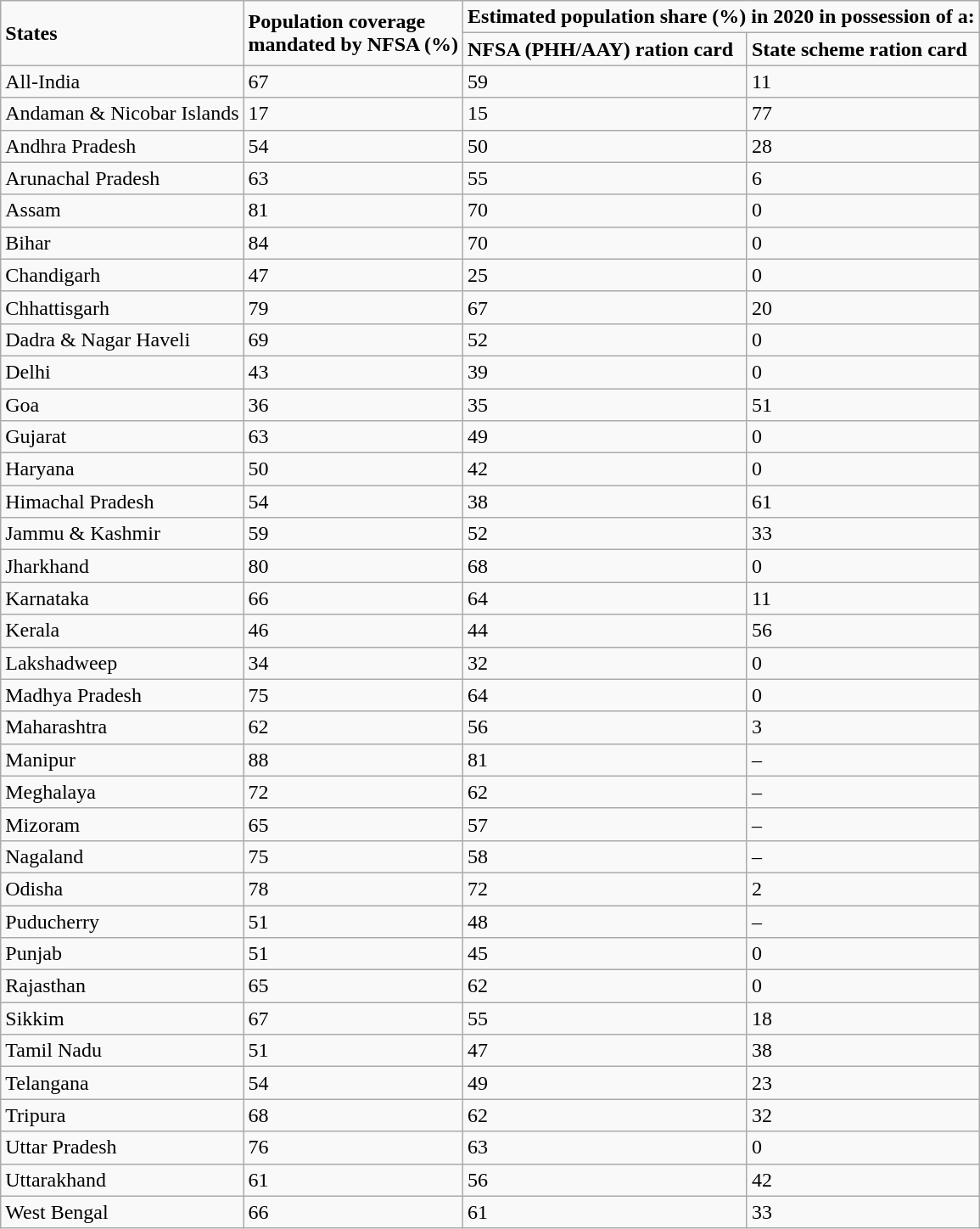<table class="wikitable">
<tr>
<td rowspan="2"><strong>States</strong></td>
<td rowspan="2"><strong>Population coverage</strong><br><strong>mandated by NFSA (%)</strong></td>
<td colspan="2"><strong>Estimated population share (%) in 2020 in possession of a:</strong></td>
</tr>
<tr>
<td><strong>NFSA (PHH/AAY) ration card</strong> </td>
<td><strong>State scheme ration card</strong> </td>
</tr>
<tr>
<td>All-India</td>
<td>67</td>
<td>59</td>
<td>11</td>
</tr>
<tr>
<td>Andaman & Nicobar Islands</td>
<td>17</td>
<td>15</td>
<td>77</td>
</tr>
<tr>
<td>Andhra Pradesh</td>
<td>54</td>
<td>50</td>
<td>28</td>
</tr>
<tr>
<td>Arunachal Pradesh</td>
<td>63</td>
<td>55</td>
<td>6</td>
</tr>
<tr>
<td>Assam</td>
<td>81</td>
<td>70</td>
<td>0</td>
</tr>
<tr>
<td>Bihar</td>
<td>84</td>
<td>70</td>
<td>0</td>
</tr>
<tr>
<td>Chandigarh</td>
<td>47</td>
<td>25</td>
<td>0</td>
</tr>
<tr>
<td>Chhattisgarh</td>
<td>79</td>
<td>67</td>
<td>20</td>
</tr>
<tr>
<td>Dadra & Nagar Haveli</td>
<td>69</td>
<td>52</td>
<td>0</td>
</tr>
<tr>
<td>Delhi</td>
<td>43</td>
<td>39</td>
<td>0</td>
</tr>
<tr>
<td>Goa</td>
<td>36</td>
<td>35</td>
<td>51</td>
</tr>
<tr>
<td>Gujarat</td>
<td>63</td>
<td>49</td>
<td>0</td>
</tr>
<tr>
<td>Haryana</td>
<td>50</td>
<td>42</td>
<td>0</td>
</tr>
<tr>
<td>Himachal Pradesh</td>
<td>54</td>
<td>38</td>
<td>61</td>
</tr>
<tr>
<td>Jammu & Kashmir</td>
<td>59</td>
<td>52</td>
<td>33</td>
</tr>
<tr>
<td>Jharkhand</td>
<td>80</td>
<td>68</td>
<td>0</td>
</tr>
<tr>
<td>Karnataka</td>
<td>66</td>
<td>64</td>
<td>11</td>
</tr>
<tr>
<td>Kerala</td>
<td>46</td>
<td>44</td>
<td>56</td>
</tr>
<tr>
<td>Lakshadweep</td>
<td>34</td>
<td>32</td>
<td>0</td>
</tr>
<tr>
<td>Madhya Pradesh</td>
<td>75</td>
<td>64</td>
<td>0</td>
</tr>
<tr>
<td>Maharashtra</td>
<td>62</td>
<td>56</td>
<td>3</td>
</tr>
<tr>
<td>Manipur</td>
<td>88</td>
<td>81</td>
<td>–</td>
</tr>
<tr>
<td>Meghalaya</td>
<td>72</td>
<td>62</td>
<td>–</td>
</tr>
<tr>
<td>Mizoram</td>
<td>65</td>
<td>57</td>
<td>–</td>
</tr>
<tr>
<td>Nagaland</td>
<td>75</td>
<td>58</td>
<td>–</td>
</tr>
<tr>
<td>Odisha</td>
<td>78</td>
<td>72</td>
<td>2</td>
</tr>
<tr>
<td>Puducherry</td>
<td>51</td>
<td>48</td>
<td>–</td>
</tr>
<tr>
<td>Punjab</td>
<td>51</td>
<td>45</td>
<td>0</td>
</tr>
<tr>
<td>Rajasthan</td>
<td>65</td>
<td>62</td>
<td>0</td>
</tr>
<tr>
<td>Sikkim</td>
<td>67</td>
<td>55</td>
<td>18</td>
</tr>
<tr>
<td>Tamil Nadu</td>
<td>51</td>
<td>47</td>
<td>38</td>
</tr>
<tr>
<td>Telangana</td>
<td>54</td>
<td>49</td>
<td>23</td>
</tr>
<tr>
<td>Tripura</td>
<td>68</td>
<td>62</td>
<td>32</td>
</tr>
<tr>
<td>Uttar Pradesh</td>
<td>76</td>
<td>63</td>
<td>0</td>
</tr>
<tr>
<td>Uttarakhand</td>
<td>61</td>
<td>56</td>
<td>42</td>
</tr>
<tr>
<td>West Bengal</td>
<td>66</td>
<td>61</td>
<td>33</td>
</tr>
</table>
